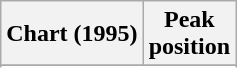<table class="wikitable">
<tr>
<th align="left">Chart (1995)</th>
<th align="center">Peak<br>position</th>
</tr>
<tr>
</tr>
<tr>
</tr>
</table>
